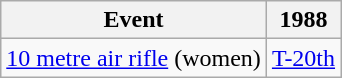<table class="wikitable" style="text-align: center">
<tr>
<th>Event</th>
<th>1988</th>
</tr>
<tr>
<td align=left><a href='#'>10 metre air rifle</a> (women)</td>
<td><a href='#'>T-20th</a></td>
</tr>
</table>
